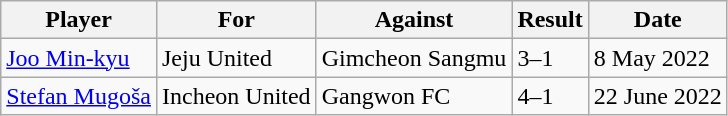<table class="wikitable">
<tr>
<th>Player</th>
<th>For</th>
<th>Against</th>
<th>Result</th>
<th>Date</th>
</tr>
<tr>
<td> <a href='#'>Joo Min-kyu</a></td>
<td>Jeju United</td>
<td>Gimcheon Sangmu</td>
<td>3–1</td>
<td>8 May 2022</td>
</tr>
<tr>
<td> <a href='#'>Stefan Mugoša</a></td>
<td>Incheon United</td>
<td>Gangwon FC</td>
<td>4–1</td>
<td>22 June 2022</td>
</tr>
</table>
